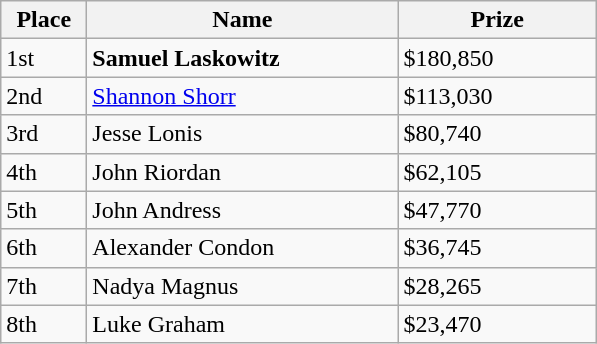<table class="wikitable">
<tr>
<th width="50">Place</th>
<th width="200">Name</th>
<th width="125">Prize</th>
</tr>
<tr>
<td>1st</td>
<td> <strong>Samuel Laskowitz</strong></td>
<td>$180,850</td>
</tr>
<tr>
<td>2nd</td>
<td> <a href='#'>Shannon Shorr</a></td>
<td>$113,030</td>
</tr>
<tr>
<td>3rd</td>
<td> Jesse Lonis</td>
<td>$80,740</td>
</tr>
<tr>
<td>4th</td>
<td> John Riordan</td>
<td>$62,105</td>
</tr>
<tr>
<td>5th</td>
<td> John Andress</td>
<td>$47,770</td>
</tr>
<tr>
<td>6th</td>
<td> Alexander Condon</td>
<td>$36,745</td>
</tr>
<tr>
<td>7th</td>
<td> Nadya Magnus</td>
<td>$28,265</td>
</tr>
<tr>
<td>8th</td>
<td> Luke Graham</td>
<td>$23,470</td>
</tr>
</table>
